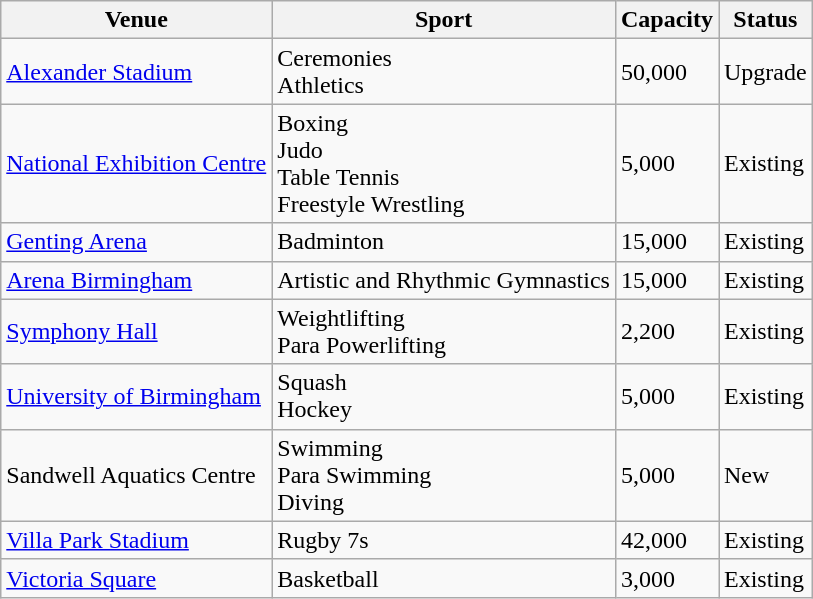<table class="wikitable sortable">
<tr>
<th>Venue</th>
<th>Sport</th>
<th>Capacity</th>
<th>Status</th>
</tr>
<tr>
<td><a href='#'>Alexander Stadium</a></td>
<td>Ceremonies<br>Athletics</td>
<td>50,000</td>
<td>Upgrade</td>
</tr>
<tr>
<td><a href='#'>National Exhibition Centre</a></td>
<td>Boxing<br>Judo<br>Table Tennis<br>Freestyle Wrestling</td>
<td>5,000</td>
<td>Existing</td>
</tr>
<tr>
<td><a href='#'>Genting Arena</a></td>
<td>Badminton</td>
<td>15,000</td>
<td>Existing</td>
</tr>
<tr>
<td><a href='#'>Arena Birmingham</a></td>
<td>Artistic and Rhythmic Gymnastics</td>
<td>15,000</td>
<td>Existing</td>
</tr>
<tr>
<td><a href='#'>Symphony Hall</a></td>
<td>Weightlifting<br>Para Powerlifting</td>
<td>2,200</td>
<td>Existing</td>
</tr>
<tr>
<td><a href='#'>University of Birmingham</a></td>
<td>Squash<br>Hockey</td>
<td>5,000</td>
<td>Existing</td>
</tr>
<tr>
<td>Sandwell Aquatics Centre</td>
<td>Swimming<br>Para Swimming<br>Diving</td>
<td>5,000</td>
<td>New</td>
</tr>
<tr>
<td><a href='#'>Villa Park Stadium</a></td>
<td>Rugby 7s</td>
<td>42,000</td>
<td>Existing</td>
</tr>
<tr>
<td><a href='#'>Victoria Square</a></td>
<td>Basketball</td>
<td>3,000</td>
<td>Existing</td>
</tr>
</table>
